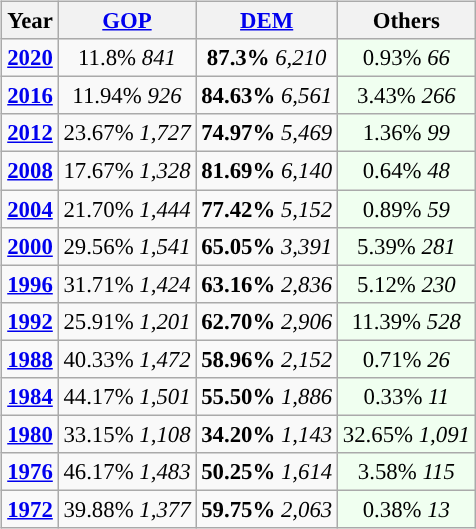<table class="wikitable" class="toccolours" style="float:right; margin:1em 0 1em 1em; font-size:95%;">
<tr>
<th>Year</th>
<th><a href='#'>GOP</a></th>
<th><a href='#'>DEM</a></th>
<th>Others</th>
</tr>
<tr>
<td style="text-align:center; "><strong><a href='#'>2020</a></strong></td>
<td style="text-align:center; ">11.8% <em>841</em></td>
<td style="text-align:center; "><strong>87.3%</strong> <em>6,210</em></td>
<td style="text-align:center; background:honeyDew;">0.93% <em>66</em></td>
</tr>
<tr>
<td style="text-align:center; "><strong><a href='#'>2016</a></strong></td>
<td style="text-align:center; ">11.94% <em>926</em></td>
<td style="text-align:center; "><strong>84.63%</strong> <em>6,561</em></td>
<td style="text-align:center; background:honeyDew;">3.43% <em>266</em></td>
</tr>
<tr>
<td style="text-align:center; "><strong><a href='#'>2012</a></strong></td>
<td style="text-align:center; ">23.67% <em>1,727</em></td>
<td style="text-align:center; "><strong>74.97%</strong> <em>5,469</em></td>
<td style="text-align:center; background:honeyDew;">1.36% <em>99</em></td>
</tr>
<tr>
<td style="text-align:center; "><strong><a href='#'>2008</a></strong></td>
<td style="text-align:center; ">17.67% <em>1,328</em></td>
<td style="text-align:center; "><strong>81.69%</strong> <em>6,140</em></td>
<td style="text-align:center; background:honeyDew;">0.64% <em>48</em></td>
</tr>
<tr>
<td style="text-align:center; "><strong><a href='#'>2004</a></strong></td>
<td style="text-align:center; ">21.70% <em>1,444</em></td>
<td style="text-align:center; "><strong>77.42%</strong> <em>5,152</em></td>
<td style="text-align:center; background:honeyDew;">0.89% <em>59</em></td>
</tr>
<tr>
<td style="text-align:center; "><strong><a href='#'>2000</a></strong></td>
<td style="text-align:center; ">29.56% <em>1,541</em></td>
<td style="text-align:center; "><strong>65.05%</strong> <em>3,391</em></td>
<td style="text-align:center; background:honeyDew;">5.39% <em>281</em></td>
</tr>
<tr>
<td style="text-align:center; "><strong><a href='#'>1996</a></strong></td>
<td style="text-align:center; ">31.71% <em>1,424</em></td>
<td style="text-align:center; "><strong>63.16%</strong> <em>2,836</em></td>
<td style="text-align:center; background:honeyDew;">5.12% <em>230</em></td>
</tr>
<tr>
<td style="text-align:center; "><strong><a href='#'>1992</a></strong></td>
<td style="text-align:center; ">25.91% <em>1,201</em></td>
<td style="text-align:center; "><strong>62.70%</strong> <em>2,906</em></td>
<td style="text-align:center; background:honeyDew;">11.39% <em>528</em></td>
</tr>
<tr>
<td style="text-align:center; "><strong><a href='#'>1988</a></strong></td>
<td style="text-align:center; ">40.33% <em>1,472</em></td>
<td style="text-align:center; "><strong>58.96%</strong> <em>2,152</em></td>
<td style="text-align:center; background:honeyDew;">0.71% <em>26</em></td>
</tr>
<tr>
<td style="text-align:center; "><strong><a href='#'>1984</a></strong></td>
<td style="text-align:center; ">44.17% <em>1,501</em></td>
<td style="text-align:center; "><strong>55.50%</strong> <em>1,886</em></td>
<td style="text-align:center; background:honeyDew;">0.33% <em>11</em></td>
</tr>
<tr>
<td style="text-align:center; "><strong><a href='#'>1980</a></strong></td>
<td style="text-align:center; ">33.15% <em>1,108</em></td>
<td style="text-align:center; "><strong>34.20%</strong> <em>1,143</em></td>
<td style="text-align:center; background:honeyDew;">32.65% <em>1,091</em></td>
</tr>
<tr>
<td style="text-align:center; "><strong><a href='#'>1976</a></strong></td>
<td style="text-align:center; ">46.17% <em>1,483</em></td>
<td style="text-align:center; "><strong>50.25%</strong> <em>1,614</em></td>
<td style="text-align:center; background:honeyDew;">3.58% <em>115</em></td>
</tr>
<tr>
<td style="text-align:center; "><strong><a href='#'>1972</a></strong></td>
<td style="text-align:center; ">39.88% <em>1,377</em></td>
<td style="text-align:center; "><strong>59.75%</strong> <em>2,063</em></td>
<td style="text-align:center; background:honeyDew;">0.38% <em>13</em></td>
</tr>
</table>
